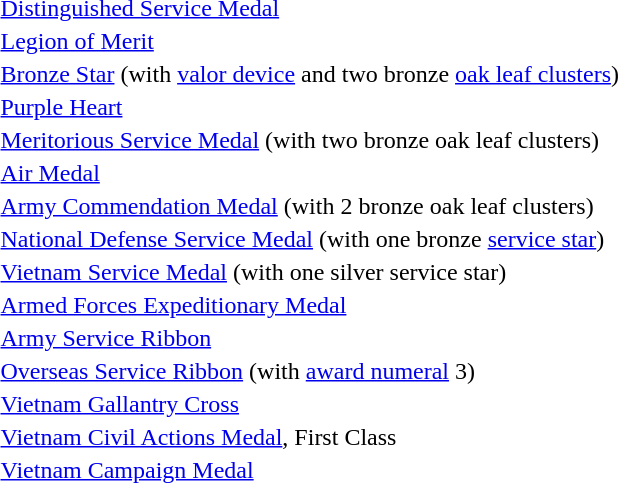<table>
<tr>
<td></td>
<td><a href='#'>Distinguished Service Medal</a></td>
</tr>
<tr>
<td></td>
<td><a href='#'>Legion of Merit</a></td>
</tr>
<tr>
<td></td>
<td><a href='#'>Bronze Star</a> (with <a href='#'>valor device</a> and two bronze <a href='#'>oak leaf clusters</a>)</td>
</tr>
<tr>
<td></td>
<td><a href='#'>Purple Heart</a></td>
</tr>
<tr>
<td></td>
<td><a href='#'>Meritorious Service Medal</a> (with two bronze oak leaf clusters)</td>
</tr>
<tr>
<td></td>
<td><a href='#'>Air Medal</a></td>
</tr>
<tr>
<td></td>
<td><a href='#'>Army Commendation Medal</a> (with 2 bronze oak leaf clusters)</td>
</tr>
<tr>
<td></td>
<td><a href='#'>National Defense Service Medal</a> (with one bronze <a href='#'>service star</a>)</td>
</tr>
<tr>
<td></td>
<td><a href='#'>Vietnam Service Medal</a> (with one silver service star)</td>
</tr>
<tr>
<td></td>
<td><a href='#'>Armed Forces Expeditionary Medal</a></td>
</tr>
<tr>
<td></td>
<td><a href='#'>Army Service Ribbon</a></td>
</tr>
<tr>
<td><span></span></td>
<td><a href='#'>Overseas Service Ribbon</a> (with <a href='#'>award numeral</a> 3)</td>
</tr>
<tr>
<td></td>
<td><a href='#'>Vietnam Gallantry Cross</a></td>
</tr>
<tr>
<td></td>
<td><a href='#'>Vietnam Civil Actions Medal</a>, First Class</td>
</tr>
<tr>
<td></td>
<td><a href='#'>Vietnam Campaign Medal</a></td>
</tr>
</table>
